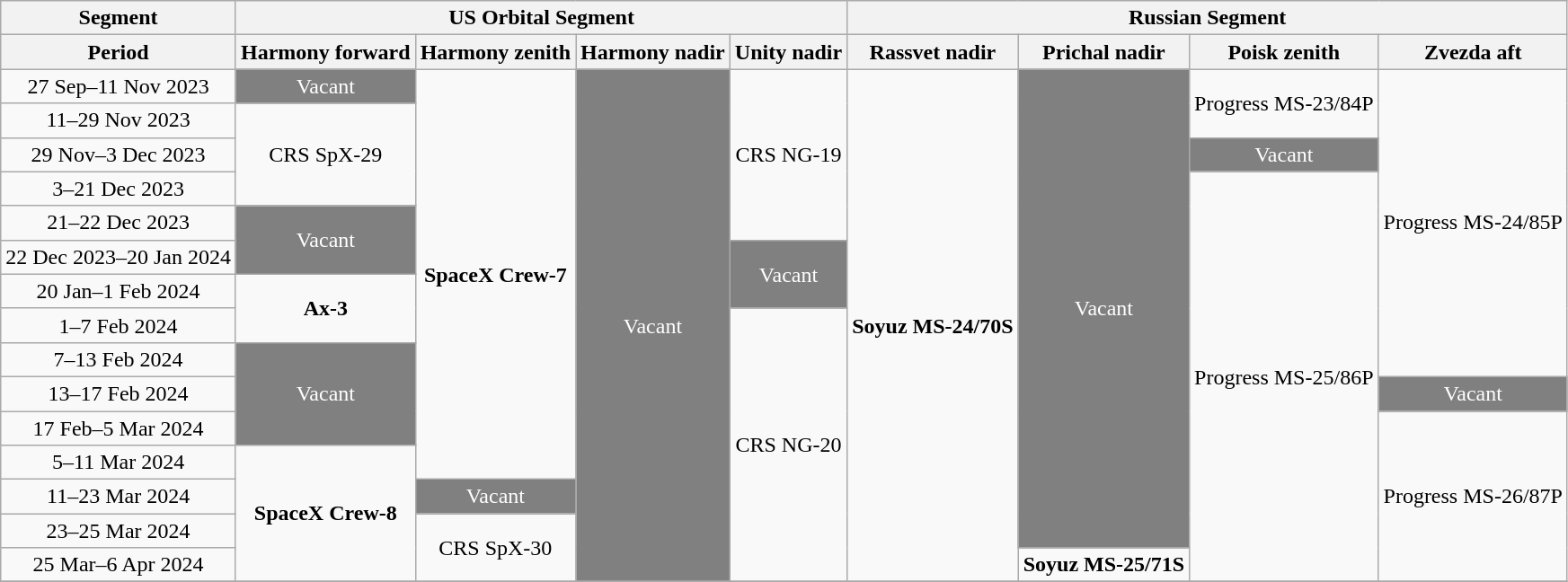<table class="wikitable" style="text-align:center">
<tr>
<th>Segment</th>
<th colspan="4"> US Orbital Segment</th>
<th colspan="4"> Russian Segment</th>
</tr>
<tr>
<th>Period</th>
<th>Harmony forward</th>
<th>Harmony zenith</th>
<th>Harmony nadir</th>
<th>Unity nadir</th>
<th>Rassvet nadir</th>
<th>Prichal nadir</th>
<th>Poisk zenith</th>
<th>Zvezda aft</th>
</tr>
<tr>
<td>27 Sep–11 Nov 2023</td>
<td style="background:grey; color:white;">Vacant</td>
<td rowspan="12"><strong>SpaceX Crew-7</strong></td>
<td rowspan="15" style="background:grey; color:white;">Vacant</td>
<td rowspan=5>CRS NG-19</td>
<td rowspan="15"><strong>Soyuz MS-24/70S</strong></td>
<td rowspan="14" style="background:grey; color:white;">Vacant</td>
<td rowspan=2>Progress MS-23/84P</td>
<td rowspan=9>Progress MS-24/85P</td>
</tr>
<tr>
<td>11–29 Nov 2023</td>
<td rowspan=3>CRS SpX-29</td>
</tr>
<tr>
<td>29 Nov–3 Dec 2023</td>
<td style="background:grey; color:white;">Vacant</td>
</tr>
<tr>
<td>3–21 Dec 2023</td>
<td rowspan=12>Progress MS-25/86P</td>
</tr>
<tr>
<td>21–22 Dec 2023</td>
<td rowspan=2 style="background:grey; color:white;">Vacant</td>
</tr>
<tr>
<td>22 Dec 2023–20 Jan 2024</td>
<td rowspan=2 style="background:grey; color:white;">Vacant</td>
</tr>
<tr>
<td>20 Jan–1 Feb 2024</td>
<td rowspan=2><strong>Ax-3</strong></td>
</tr>
<tr>
<td>1–7 Feb 2024</td>
<td rowspan=8>CRS NG-20</td>
</tr>
<tr>
<td>7–13 Feb 2024</td>
<td rowspan="3" style="background:grey; color:white;">Vacant</td>
</tr>
<tr>
<td>13–17 Feb 2024</td>
<td style="background:grey; color:white;">Vacant</td>
</tr>
<tr>
<td>17 Feb–5 Mar 2024</td>
<td rowspan="5">Progress MS-26/87P</td>
</tr>
<tr>
<td>5–11 Mar 2024</td>
<td rowspan="4"><strong>SpaceX Crew-8</strong></td>
</tr>
<tr>
<td>11–23 Mar 2024</td>
<td style="background:grey; color:white;">Vacant</td>
</tr>
<tr>
<td>23–25 Mar 2024</td>
<td rowspan=2>CRS SpX-30</td>
</tr>
<tr>
<td>25 Mar–6 Apr 2024</td>
<td><strong>Soyuz MS-25/71S</strong></td>
</tr>
<tr>
</tr>
</table>
